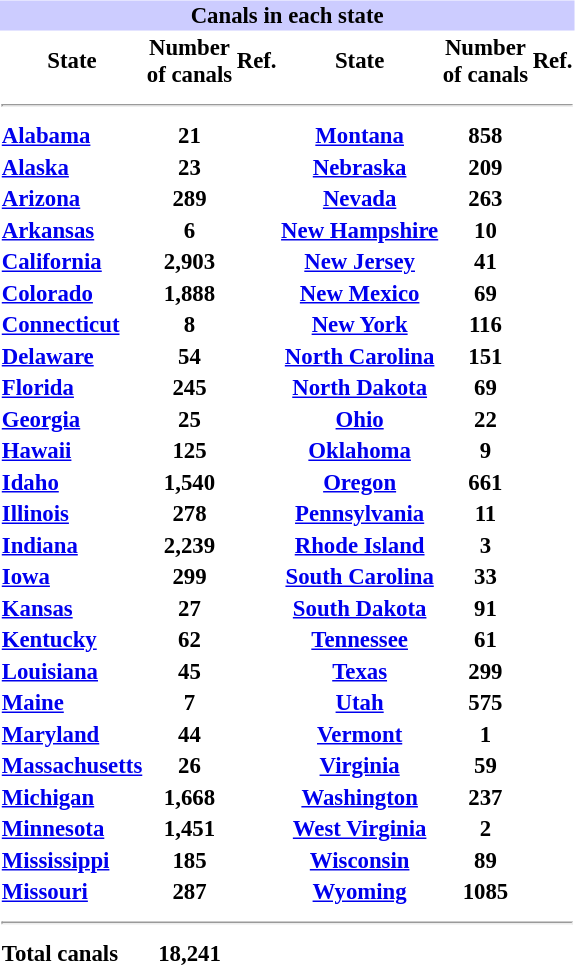<table class="toccolours" align="center" cellpadding="1" cellspacing="1" align="left" style="margin:0 0 1em 1em; font-size: 95%">
<tr>
<th colspan=6 bgcolor="#ccccff" align="center">Canals in each state</th>
</tr>
<tr>
<th>State</th>
<th>Number<br> of canals</th>
<th>Ref.</th>
<th>State</th>
<th>Number<br> of canals</th>
<th>Ref.</th>
</tr>
<tr>
<td colspan=6><hr></td>
</tr>
<tr>
<th align="left"><a href='#'>Alabama</a></th>
<th>21</th>
<th></th>
<th><a href='#'>Montana</a></th>
<th>858</th>
<th></th>
</tr>
<tr>
<th align="left"><a href='#'>Alaska</a></th>
<th>23</th>
<th></th>
<th><a href='#'>Nebraska</a></th>
<th>209</th>
<th></th>
</tr>
<tr>
<th align="left"><a href='#'>Arizona</a></th>
<th>289</th>
<th></th>
<th><a href='#'>Nevada</a></th>
<th>263</th>
<th></th>
</tr>
<tr>
<th align="left"><a href='#'>Arkansas</a></th>
<th>6</th>
<th></th>
<th><a href='#'>New Hampshire</a></th>
<th>10</th>
<th></th>
</tr>
<tr>
<th align="left"><a href='#'>California</a></th>
<th>2,903</th>
<th></th>
<th><a href='#'>New Jersey</a></th>
<th>41</th>
<th></th>
</tr>
<tr>
<th align="left"><a href='#'>Colorado</a></th>
<th>1,888</th>
<th></th>
<th><a href='#'>New Mexico</a></th>
<th>69</th>
<th></th>
</tr>
<tr>
<th align="left"><a href='#'>Connecticut</a></th>
<th>8</th>
<th></th>
<th><a href='#'>New York</a></th>
<th>116</th>
<th></th>
</tr>
<tr>
<th align="left"><a href='#'>Delaware</a></th>
<th>54</th>
<th></th>
<th><a href='#'>North Carolina</a></th>
<th>151</th>
<th></th>
</tr>
<tr>
<th align="left"><a href='#'>Florida</a></th>
<th>245</th>
<th></th>
<th><a href='#'>North Dakota</a></th>
<th>69</th>
<th></th>
</tr>
<tr>
<th align="left"><a href='#'>Georgia</a></th>
<th>25</th>
<th></th>
<th><a href='#'>Ohio</a></th>
<th>22</th>
<th></th>
</tr>
<tr>
<th align="left"><a href='#'>Hawaii</a></th>
<th>125</th>
<th></th>
<th><a href='#'>Oklahoma</a></th>
<th>9</th>
<th></th>
</tr>
<tr>
<th align="left"><a href='#'>Idaho</a></th>
<th>1,540</th>
<th></th>
<th><a href='#'>Oregon</a></th>
<th>661</th>
<th></th>
</tr>
<tr>
<th align="left"><a href='#'>Illinois</a></th>
<th>278</th>
<th></th>
<th><a href='#'>Pennsylvania</a></th>
<th>11</th>
<th></th>
</tr>
<tr>
<th align="left"><a href='#'>Indiana</a></th>
<th>2,239</th>
<th></th>
<th><a href='#'>Rhode Island</a></th>
<th>3</th>
<th></th>
</tr>
<tr>
<th align="left"><a href='#'>Iowa</a></th>
<th>299</th>
<th></th>
<th><a href='#'>South Carolina</a></th>
<th>33</th>
<th></th>
</tr>
<tr>
<th align="left"><a href='#'>Kansas</a></th>
<th>27</th>
<th></th>
<th><a href='#'>South Dakota</a></th>
<th>91</th>
<th></th>
</tr>
<tr>
<th align="left"><a href='#'>Kentucky</a></th>
<th>62</th>
<th></th>
<th><a href='#'>Tennessee</a></th>
<th>61</th>
<th></th>
</tr>
<tr>
<th align="left"><a href='#'>Louisiana</a></th>
<th>45</th>
<th></th>
<th><a href='#'>Texas</a></th>
<th>299</th>
<th></th>
</tr>
<tr>
<th align="left"><a href='#'>Maine</a></th>
<th>7</th>
<th></th>
<th><a href='#'>Utah</a></th>
<th>575</th>
<th></th>
</tr>
<tr>
<th align="left"><a href='#'>Maryland</a></th>
<th>44</th>
<th></th>
<th><a href='#'>Vermont</a></th>
<th>1</th>
<th></th>
</tr>
<tr>
<th align="left"><a href='#'>Massachusetts</a></th>
<th>26</th>
<th></th>
<th><a href='#'>Virginia</a></th>
<th>59</th>
<th></th>
</tr>
<tr>
<th align="left"><a href='#'>Michigan</a></th>
<th>1,668</th>
<th></th>
<th><a href='#'>Washington</a></th>
<th>237</th>
<th></th>
</tr>
<tr>
<th align="left"><a href='#'>Minnesota</a></th>
<th>1,451</th>
<th></th>
<th><a href='#'>West Virginia</a></th>
<th>2</th>
<th></th>
</tr>
<tr>
<th align="left"><a href='#'>Mississippi</a></th>
<th>185</th>
<th></th>
<th><a href='#'>Wisconsin</a></th>
<th>89</th>
<th></th>
</tr>
<tr>
<th align="left"><a href='#'>Missouri</a></th>
<th>287</th>
<th></th>
<th><a href='#'>Wyoming</a></th>
<th>1085</th>
<th></th>
</tr>
<tr>
<th colspan="6" style="text-align:left;"><hr></th>
</tr>
<tr>
<th align="left">Total canals</th>
<th>18,241</th>
<td></td>
<td></td>
<td></td>
</tr>
<tr>
</tr>
</table>
